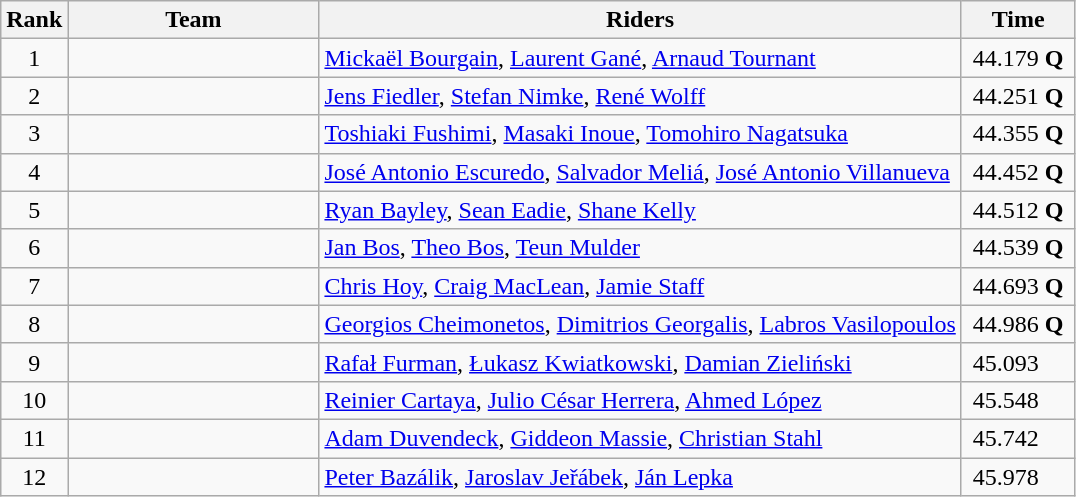<table class="wikitable sortable">
<tr>
<th>Rank</th>
<th style="width:10em">Team</th>
<th>Riders</th>
<th>Time</th>
</tr>
<tr>
<td align=center>1</td>
<td></td>
<td><a href='#'>Mickaël Bourgain</a>, <a href='#'>Laurent Gané</a>, <a href='#'>Arnaud Tournant</a></td>
<td> 44.179 <strong>Q</strong> </td>
</tr>
<tr>
<td align=center>2</td>
<td></td>
<td><a href='#'>Jens Fiedler</a>, <a href='#'>Stefan Nimke</a>, <a href='#'>René Wolff</a></td>
<td> 44.251 <strong>Q</strong></td>
</tr>
<tr>
<td align=center>3</td>
<td></td>
<td><a href='#'>Toshiaki Fushimi</a>, <a href='#'>Masaki Inoue</a>, <a href='#'>Tomohiro Nagatsuka</a></td>
<td> 44.355 <strong>Q</strong></td>
</tr>
<tr>
<td align=center>4</td>
<td></td>
<td><a href='#'>José Antonio Escuredo</a>, <a href='#'>Salvador Meliá</a>, <a href='#'>José Antonio Villanueva</a></td>
<td> 44.452 <strong>Q</strong></td>
</tr>
<tr>
<td align=center>5</td>
<td></td>
<td><a href='#'>Ryan Bayley</a>, <a href='#'>Sean Eadie</a>, <a href='#'>Shane Kelly</a></td>
<td> 44.512 <strong>Q</strong></td>
</tr>
<tr>
<td align=center>6</td>
<td></td>
<td><a href='#'>Jan Bos</a>, <a href='#'>Theo Bos</a>, <a href='#'>Teun Mulder</a></td>
<td> 44.539 <strong>Q</strong></td>
</tr>
<tr>
<td align=center>7</td>
<td></td>
<td><a href='#'>Chris Hoy</a>, <a href='#'>Craig MacLean</a>, <a href='#'>Jamie Staff</a></td>
<td> 44.693 <strong>Q</strong></td>
</tr>
<tr>
<td align=center>8</td>
<td></td>
<td><a href='#'>Georgios Cheimonetos</a>, <a href='#'>Dimitrios Georgalis</a>, <a href='#'>Labros Vasilopoulos</a></td>
<td> 44.986 <strong>Q</strong></td>
</tr>
<tr>
<td align=center>9</td>
<td></td>
<td><a href='#'>Rafał Furman</a>, <a href='#'>Łukasz Kwiatkowski</a>, <a href='#'>Damian Zieliński</a></td>
<td> 45.093</td>
</tr>
<tr>
<td align=center>10</td>
<td></td>
<td><a href='#'>Reinier Cartaya</a>, <a href='#'>Julio César Herrera</a>, <a href='#'>Ahmed López</a></td>
<td> 45.548</td>
</tr>
<tr>
<td align=center>11</td>
<td></td>
<td><a href='#'>Adam Duvendeck</a>, <a href='#'>Giddeon Massie</a>, <a href='#'>Christian Stahl</a></td>
<td> 45.742</td>
</tr>
<tr>
<td align=center>12</td>
<td></td>
<td><a href='#'>Peter Bazálik</a>, <a href='#'>Jaroslav Jeřábek</a>, <a href='#'>Ján Lepka</a></td>
<td> 45.978</td>
</tr>
</table>
